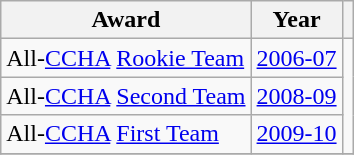<table class="wikitable">
<tr>
<th>Award</th>
<th>Year</th>
<th></th>
</tr>
<tr>
<td>All-<a href='#'>CCHA</a> <a href='#'>Rookie Team</a></td>
<td><a href='#'>2006-07</a></td>
<td rowspan="3"></td>
</tr>
<tr>
<td>All-<a href='#'>CCHA</a> <a href='#'>Second Team</a></td>
<td><a href='#'>2008-09</a></td>
</tr>
<tr>
<td>All-<a href='#'>CCHA</a> <a href='#'>First Team</a></td>
<td><a href='#'>2009-10</a></td>
</tr>
<tr>
</tr>
</table>
